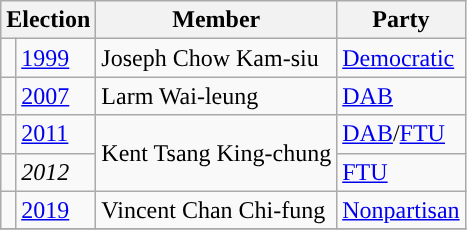<table class="wikitable">
<tr>
<th colspan="2">Election</th>
<th>Member</th>
<th>Party</th>
</tr>
<tr>
<td style="color:inherit;background:"></td>
<td><a href='#'>1999</a></td>
<td>Joseph Chow Kam-siu</td>
<td><a href='#'>Democratic</a></td>
</tr>
<tr>
<td style="color:inherit;background:"></td>
<td><a href='#'>2007</a></td>
<td>Larm Wai-leung</td>
<td><a href='#'>DAB</a></td>
</tr>
<tr>
<td style="color:inherit;background:"></td>
<td><a href='#'>2011</a></td>
<td rowspan=2>Kent Tsang King-chung</td>
<td><a href='#'>DAB</a>/<a href='#'>FTU</a></td>
</tr>
<tr>
<td style="color:inherit;background:"></td>
<td><em>2012</em></td>
<td><a href='#'>FTU</a></td>
</tr>
<tr>
<td style="color:inherit;background:"></td>
<td><a href='#'>2019</a></td>
<td>Vincent Chan Chi-fung</td>
<td><a href='#'>Nonpartisan</a></td>
</tr>
<tr>
</tr>
</table>
